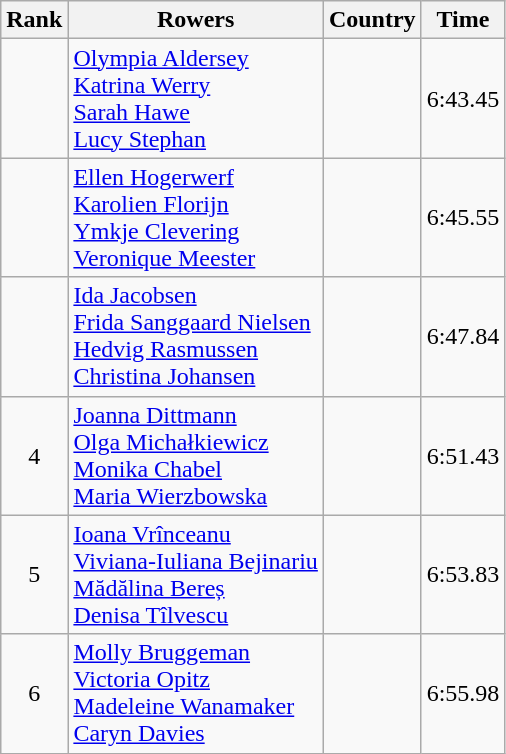<table class="wikitable" style="text-align:center">
<tr>
<th>Rank</th>
<th>Rowers</th>
<th>Country</th>
<th>Time</th>
</tr>
<tr>
<td></td>
<td align="left"><a href='#'>Olympia Aldersey</a><br><a href='#'>Katrina Werry</a><br><a href='#'>Sarah Hawe</a><br><a href='#'>Lucy Stephan</a></td>
<td align="left"></td>
<td>6:43.45</td>
</tr>
<tr>
<td></td>
<td align="left"><a href='#'>Ellen Hogerwerf</a><br><a href='#'>Karolien Florijn</a><br><a href='#'>Ymkje Clevering</a><br><a href='#'>Veronique Meester</a></td>
<td align="left"></td>
<td>6:45.55</td>
</tr>
<tr>
<td></td>
<td align="left"><a href='#'>Ida Jacobsen</a><br><a href='#'>Frida Sanggaard Nielsen</a><br><a href='#'>Hedvig Rasmussen</a><br><a href='#'>Christina Johansen</a></td>
<td align="left"></td>
<td>6:47.84</td>
</tr>
<tr>
<td>4</td>
<td align="left"><a href='#'>Joanna Dittmann</a><br><a href='#'>Olga Michałkiewicz</a><br><a href='#'>Monika Chabel</a><br><a href='#'>Maria Wierzbowska</a></td>
<td align="left"></td>
<td>6:51.43</td>
</tr>
<tr>
<td>5</td>
<td align="left"><a href='#'>Ioana Vrînceanu</a><br><a href='#'>Viviana-Iuliana Bejinariu</a><br><a href='#'>Mădălina Bereș</a><br><a href='#'>Denisa Tîlvescu</a></td>
<td align="left"></td>
<td>6:53.83</td>
</tr>
<tr>
<td>6</td>
<td align="left"><a href='#'>Molly Bruggeman</a><br><a href='#'>Victoria Opitz</a><br><a href='#'>Madeleine Wanamaker</a><br><a href='#'>Caryn Davies</a></td>
<td align="left"></td>
<td>6:55.98</td>
</tr>
</table>
